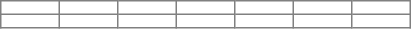<table class="toccolours" border="1" cellpadding="4" cellspacing="0" style="border-collapse: collapse; margin:0;">
<tr>
<th width=30></th>
<th width=30></th>
<th width=30></th>
<th width=30></th>
<th width=30></th>
<th width=30></th>
<th width=30></th>
</tr>
<tr>
<td></td>
<td></td>
<td></td>
<td></td>
<td></td>
<td></td>
<td></td>
</tr>
</table>
